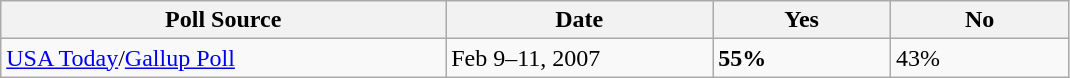<table class="wikitable sortable">
<tr>
<th width="25%">Poll Source</th>
<th width="15%">Date</th>
<th width="10%">Yes</th>
<th width="10%">No</th>
</tr>
<tr>
<td><a href='#'>USA Today</a>/<a href='#'>Gallup Poll</a></td>
<td>Feb 9–11, 2007</td>
<td><strong>55%</strong></td>
<td>43%</td>
</tr>
</table>
